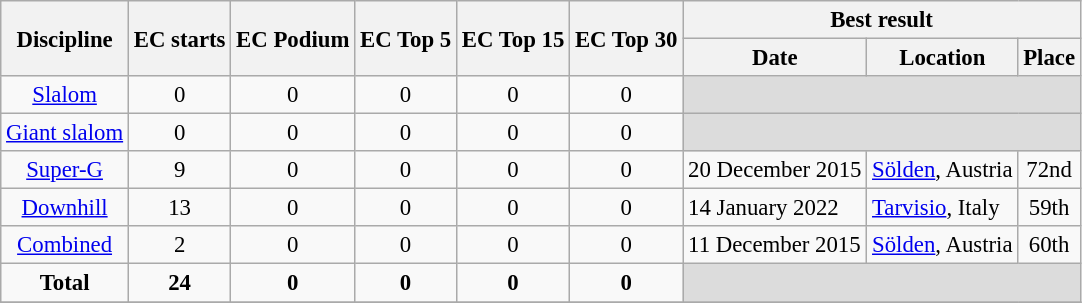<table class="wikitable" style="text-align:center; font-size:95%;">
<tr>
<th rowspan=2>Discipline</th>
<th rowspan=2>EC starts</th>
<th rowspan=2>EC Podium</th>
<th rowspan=2>EC Top 5</th>
<th rowspan=2>EC Top 15</th>
<th rowspan=2>EC Top 30</th>
<th colspan=3>Best result</th>
</tr>
<tr>
<th>Date</th>
<th>Location</th>
<th>Place</th>
</tr>
<tr>
<td align=center><a href='#'>Slalom</a></td>
<td align=center>0</td>
<td align=center>0</td>
<td align=center>0</td>
<td align=center>0</td>
<td align=center>0</td>
<td colspan=3 bgcolor=#DCDCDC></td>
</tr>
<tr>
<td align=center><a href='#'>Giant slalom</a></td>
<td align=center>0</td>
<td align=center>0</td>
<td align=center>0</td>
<td align=center>0</td>
<td align=center>0</td>
<td colspan=3 bgcolor=#DCDCDC></td>
</tr>
<tr>
<td align=center><a href='#'>Super-G</a></td>
<td align=center>9</td>
<td align=center>0</td>
<td align=center>0</td>
<td align=center>0</td>
<td align=center>0</td>
<td align=left>20 December 2015</td>
<td align=left> <a href='#'>Sölden</a>, Austria</td>
<td>72nd</td>
</tr>
<tr>
<td align=center><a href='#'>Downhill</a></td>
<td align=center>13</td>
<td align=center>0</td>
<td align=center>0</td>
<td align=center>0</td>
<td align=center>0</td>
<td align=left>14 January 2022</td>
<td align=left> <a href='#'>Tarvisio</a>, Italy</td>
<td>59th</td>
</tr>
<tr>
<td align=center><a href='#'>Combined</a></td>
<td align=center>2</td>
<td align=center>0</td>
<td align=center>0</td>
<td align=center>0</td>
<td align=center>0</td>
<td align=left>11 December 2015</td>
<td align=left> <a href='#'>Sölden</a>, Austria</td>
<td>60th</td>
</tr>
<tr>
<td align=center><strong>Total</strong></td>
<td align=center><strong>24</strong></td>
<td align=center><strong>0</strong></td>
<td align=center><strong>0</strong></td>
<td align=center><strong>0</strong></td>
<td align=center><strong>0</strong></td>
<td colspan=3 bgcolor=#DCDCDC></td>
</tr>
<tr>
</tr>
</table>
